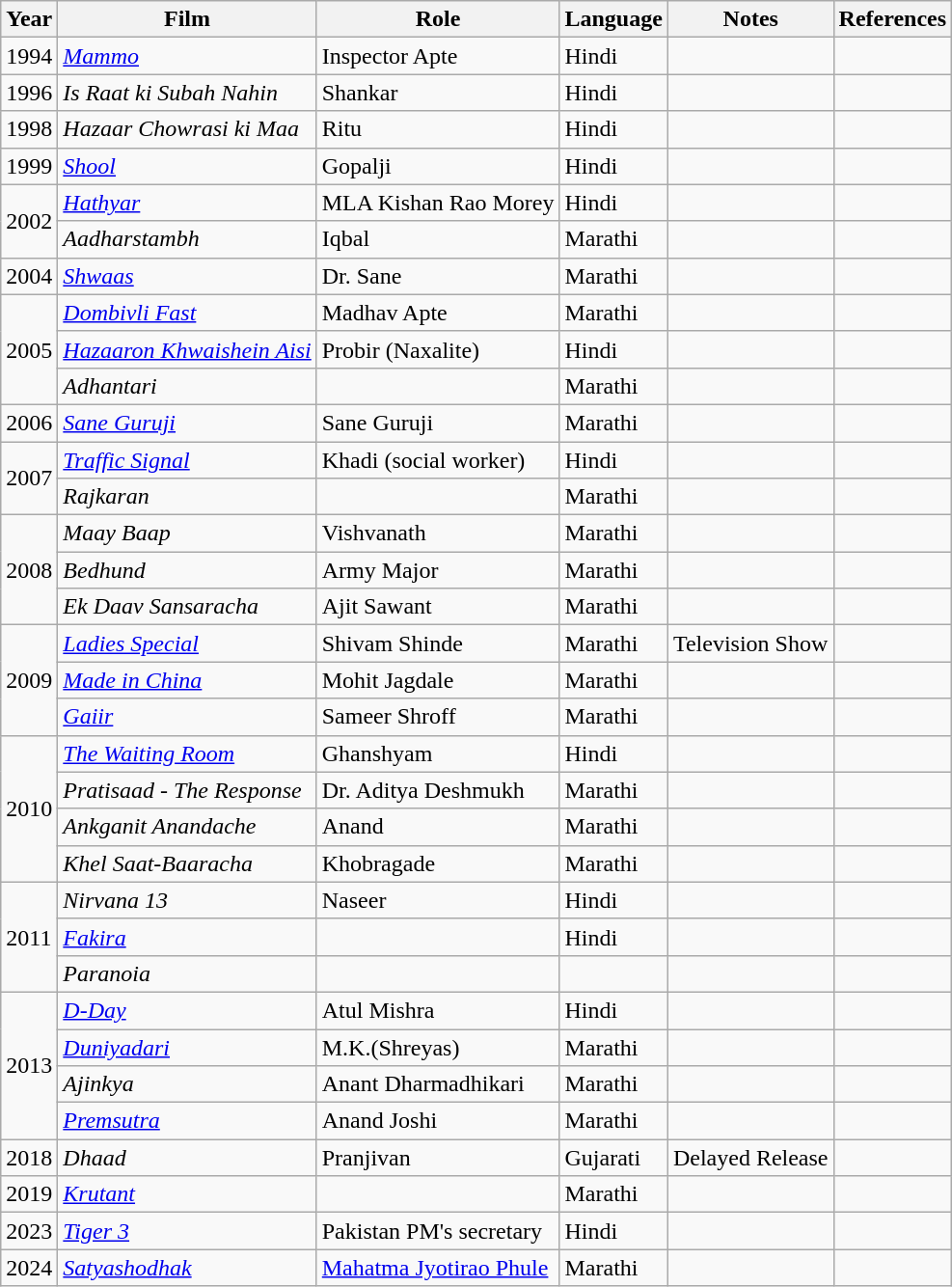<table class=wikitable>
<tr>
<th>Year</th>
<th>Film</th>
<th>Role</th>
<th>Language</th>
<th>Notes</th>
<th>References</th>
</tr>
<tr>
<td>1994</td>
<td><em><a href='#'>Mammo</a></em></td>
<td>Inspector Apte</td>
<td>Hindi</td>
<td></td>
<td></td>
</tr>
<tr>
<td>1996</td>
<td><em>Is Raat ki Subah Nahin</em></td>
<td>Shankar</td>
<td>Hindi</td>
<td></td>
<td></td>
</tr>
<tr>
<td>1998</td>
<td><em>Hazaar Chowrasi ki Maa</em></td>
<td>Ritu</td>
<td>Hindi</td>
<td></td>
<td></td>
</tr>
<tr>
<td>1999</td>
<td><em><a href='#'>Shool</a></em></td>
<td>Gopalji</td>
<td>Hindi</td>
<td></td>
<td></td>
</tr>
<tr>
<td rowspan="2">2002</td>
<td><a href='#'><em>Hathyar</em></a></td>
<td>MLA Kishan Rao Morey</td>
<td>Hindi</td>
<td></td>
<td></td>
</tr>
<tr>
<td><em>Aadharstambh </em></td>
<td>Iqbal</td>
<td>Marathi</td>
<td></td>
<td></td>
</tr>
<tr>
<td>2004</td>
<td><em><a href='#'>Shwaas</a></em></td>
<td>Dr. Sane</td>
<td>Marathi</td>
<td></td>
<td></td>
</tr>
<tr>
<td rowspan="3">2005</td>
<td><em><a href='#'>Dombivli Fast</a></em></td>
<td>Madhav Apte</td>
<td>Marathi</td>
<td></td>
<td></td>
</tr>
<tr>
<td><em><a href='#'>Hazaaron Khwaishein Aisi</a></em></td>
<td>Probir (Naxalite)</td>
<td>Hindi</td>
<td></td>
<td></td>
</tr>
<tr>
<td><em>Adhantari</em></td>
<td></td>
<td>Marathi</td>
<td></td>
<td></td>
</tr>
<tr>
<td>2006</td>
<td><em><a href='#'>Sane Guruji</a></em></td>
<td>Sane Guruji</td>
<td>Marathi</td>
<td></td>
<td></td>
</tr>
<tr>
<td rowspan="2">2007</td>
<td><em><a href='#'>Traffic Signal</a></em></td>
<td>Khadi (social worker)</td>
<td>Hindi</td>
<td></td>
<td></td>
</tr>
<tr>
<td><em>Rajkaran</em></td>
<td></td>
<td>Marathi</td>
<td></td>
<td></td>
</tr>
<tr>
<td rowspan="3">2008</td>
<td><em>Maay Baap</em></td>
<td>Vishvanath</td>
<td>Marathi</td>
<td></td>
<td></td>
</tr>
<tr>
<td><em>Bedhund</em></td>
<td>Army Major</td>
<td>Marathi</td>
<td></td>
<td></td>
</tr>
<tr>
<td><em>Ek Daav Sansaracha</em></td>
<td>Ajit Sawant</td>
<td>Marathi</td>
<td></td>
<td></td>
</tr>
<tr>
<td rowspan="3">2009</td>
<td><em><a href='#'>Ladies Special</a></em></td>
<td>Shivam Shinde</td>
<td>Marathi</td>
<td>Television Show</td>
<td></td>
</tr>
<tr>
<td><em><a href='#'>Made in China</a></em></td>
<td>Mohit Jagdale</td>
<td>Marathi</td>
<td></td>
<td></td>
</tr>
<tr>
<td><em><a href='#'>Gaiir</a></em></td>
<td>Sameer Shroff</td>
<td>Marathi</td>
<td></td>
<td></td>
</tr>
<tr>
<td rowspan="4">2010</td>
<td><em><a href='#'>The Waiting Room</a></em></td>
<td>Ghanshyam</td>
<td>Hindi</td>
<td></td>
<td></td>
</tr>
<tr>
<td><em>Pratisaad - The Response</em></td>
<td>Dr. Aditya Deshmukh</td>
<td>Marathi</td>
<td></td>
<td></td>
</tr>
<tr>
<td><em>Ankganit Anandache</em></td>
<td>Anand</td>
<td>Marathi</td>
<td></td>
<td></td>
</tr>
<tr>
<td><em>Khel Saat-Baaracha</em></td>
<td>Khobragade</td>
<td>Marathi</td>
<td></td>
<td></td>
</tr>
<tr>
<td rowspan="3">2011</td>
<td><em>Nirvana 13</em></td>
<td>Naseer</td>
<td>Hindi</td>
<td></td>
<td></td>
</tr>
<tr>
<td><em><a href='#'>Fakira</a></em></td>
<td></td>
<td>Hindi</td>
<td></td>
<td></td>
</tr>
<tr>
<td><em>Paranoia</em></td>
<td></td>
<td></td>
<td></td>
<td></td>
</tr>
<tr>
<td rowspan="4">2013</td>
<td><em><a href='#'>D-Day</a></em></td>
<td>Atul Mishra</td>
<td>Hindi</td>
<td></td>
<td></td>
</tr>
<tr>
<td><em><a href='#'>Duniyadari</a></em></td>
<td>M.K.(Shreyas)</td>
<td>Marathi</td>
<td></td>
<td></td>
</tr>
<tr>
<td><em>Ajinkya</em></td>
<td>Anant Dharmadhikari</td>
<td>Marathi</td>
<td></td>
<td></td>
</tr>
<tr>
<td><em><a href='#'>Premsutra</a></em></td>
<td>Anand Joshi</td>
<td>Marathi</td>
<td></td>
<td></td>
</tr>
<tr>
<td>2018</td>
<td><em>Dhaad</em></td>
<td>Pranjivan</td>
<td>Gujarati</td>
<td>Delayed Release</td>
<td></td>
</tr>
<tr>
<td>2019</td>
<td><em><a href='#'>Krutant</a></em></td>
<td></td>
<td>Marathi</td>
<td></td>
<td></td>
</tr>
<tr>
<td>2023</td>
<td><em><a href='#'>Tiger 3</a></em></td>
<td>Pakistan PM's secretary</td>
<td>Hindi</td>
<td></td>
<td></td>
</tr>
<tr>
<td>2024</td>
<td><em><a href='#'>Satyashodhak</a></em></td>
<td><a href='#'>Mahatma Jyotirao Phule</a></td>
<td>Marathi</td>
<td></td>
<td></td>
</tr>
</table>
